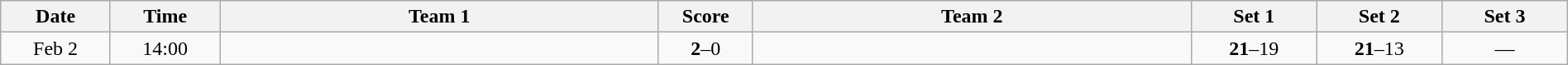<table class="wikitable" width="100%">
<tr>
<th style="width:7%">Date</th>
<th style="width:7%">Time</th>
<th style="width:28%">Team 1</th>
<th style="width:6%">Score</th>
<th style="width:28%">Team 2</th>
<th style="width:8%">Set 1</th>
<th style="width:8%">Set 2</th>
<th style="width:8%">Set 3</th>
</tr>
<tr>
<td style="text-align:center">Feb 2</td>
<td style="text-align:center">14:00</td>
<td style="text-align:right"><strong></strong></td>
<td style="text-align:center"><strong>2</strong>–0</td>
<td style="text-align:left"></td>
<td style="text-align:center"><strong>21</strong>–19</td>
<td style="text-align:center"><strong>21</strong>–13</td>
<td style="text-align:center">—</td>
</tr>
</table>
